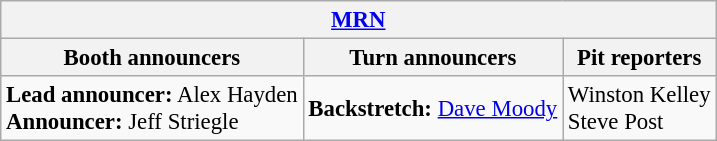<table class="wikitable" style="font-size: 95%">
<tr>
<th colspan="3"><a href='#'>MRN</a></th>
</tr>
<tr>
<th>Booth announcers</th>
<th>Turn announcers</th>
<th>Pit reporters</th>
</tr>
<tr>
<td><strong>Lead announcer:</strong> Alex Hayden<br><strong>Announcer:</strong> Jeff Striegle</td>
<td><strong>Backstretch:</strong> <a href='#'>Dave Moody</a></td>
<td>Winston Kelley<br>Steve Post</td>
</tr>
</table>
